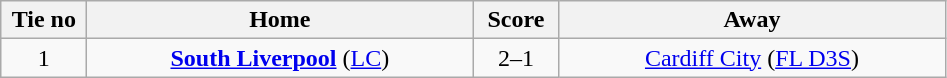<table class="wikitable" style="text-align:center">
<tr>
<th width=50>Tie no</th>
<th width=250>Home</th>
<th width=50>Score</th>
<th width=250>Away</th>
</tr>
<tr>
<td>1</td>
<td><strong><a href='#'>South Liverpool</a></strong> (<a href='#'>LC</a>)</td>
<td>2–1</td>
<td><a href='#'>Cardiff City</a> (<a href='#'>FL D3S</a>)</td>
</tr>
</table>
